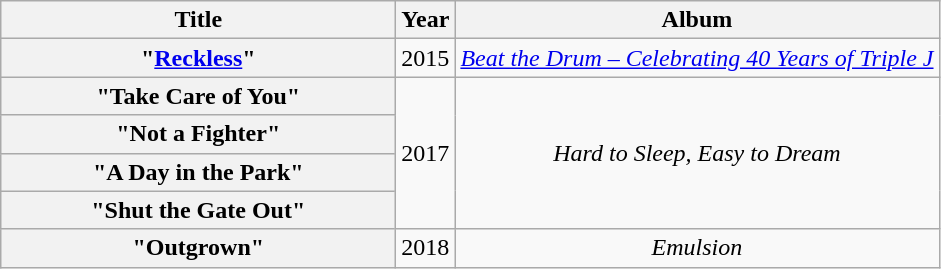<table class="wikitable plainrowheaders" style="text-align:center;">
<tr>
<th scope="col" style="width:16em;">Title</th>
<th scope="col">Year</th>
<th scope="col">Album</th>
</tr>
<tr>
<th scope="row">"<a href='#'>Reckless</a>"<br></th>
<td>2015</td>
<td><em><a href='#'>Beat the Drum – Celebrating 40 Years of Triple J</a></em></td>
</tr>
<tr>
<th scope="row">"Take Care of You"<br></th>
<td rowspan="4">2017</td>
<td rowspan="4"><em>Hard to Sleep, Easy to Dream</em></td>
</tr>
<tr>
<th scope="row">"Not a Fighter"<br></th>
</tr>
<tr>
<th scope="row">"A Day in the Park"<br></th>
</tr>
<tr>
<th scope="row">"Shut the Gate Out"<br></th>
</tr>
<tr>
<th scope="row">"Outgrown"<br></th>
<td>2018</td>
<td><em>Emulsion</em></td>
</tr>
</table>
